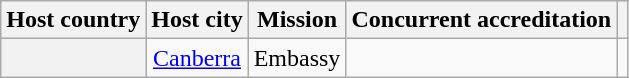<table class="wikitable plainrowheaders" style="text-align:center;">
<tr>
<th scope="col">Host country</th>
<th scope="col">Host city</th>
<th scope="col">Mission</th>
<th scope="col">Concurrent accreditation</th>
<th scope="col"></th>
</tr>
<tr>
<th scope="row"></th>
<td><a href='#'>Canberra</a></td>
<td>Embassy</td>
<td></td>
<td></td>
</tr>
</table>
